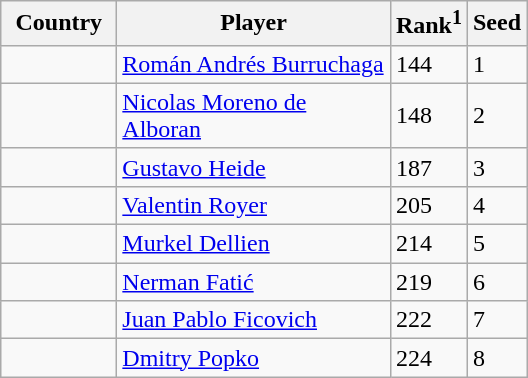<table class="sortable wikitable">
<tr>
<th width="70">Country</th>
<th width="175">Player</th>
<th>Rank<sup>1</sup></th>
<th>Seed</th>
</tr>
<tr>
<td></td>
<td><a href='#'>Román Andrés Burruchaga</a></td>
<td>144</td>
<td>1</td>
</tr>
<tr>
<td></td>
<td><a href='#'>Nicolas Moreno de Alboran</a></td>
<td>148</td>
<td>2</td>
</tr>
<tr>
<td></td>
<td><a href='#'>Gustavo Heide</a></td>
<td>187</td>
<td>3</td>
</tr>
<tr>
<td></td>
<td><a href='#'>Valentin Royer</a></td>
<td>205</td>
<td>4</td>
</tr>
<tr>
<td></td>
<td><a href='#'>Murkel Dellien</a></td>
<td>214</td>
<td>5</td>
</tr>
<tr>
<td></td>
<td><a href='#'>Nerman Fatić</a></td>
<td>219</td>
<td>6</td>
</tr>
<tr>
<td></td>
<td><a href='#'>Juan Pablo Ficovich</a></td>
<td>222</td>
<td>7</td>
</tr>
<tr>
<td></td>
<td><a href='#'>Dmitry Popko</a></td>
<td>224</td>
<td>8</td>
</tr>
</table>
